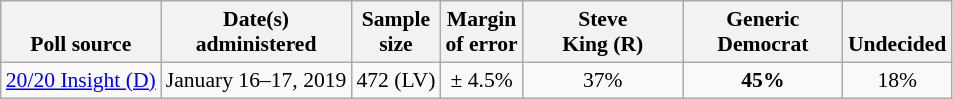<table class="wikitable" style="font-size:90%;text-align:center;">
<tr valign=bottom>
<th>Poll source</th>
<th>Date(s)<br>administered</th>
<th>Sample<br>size</th>
<th>Margin<br>of error</th>
<th style="width:100px;">Steve<br>King (R)</th>
<th style="width:100px;">Generic<br>Democrat</th>
<th>Undecided</th>
</tr>
<tr>
<td style="text-align:left;"><a href='#'>20/20 Insight (D)</a></td>
<td>January 16–17, 2019</td>
<td>472 (LV)</td>
<td>± 4.5%</td>
<td>37%</td>
<td><strong>45%</strong></td>
<td>18%</td>
</tr>
</table>
